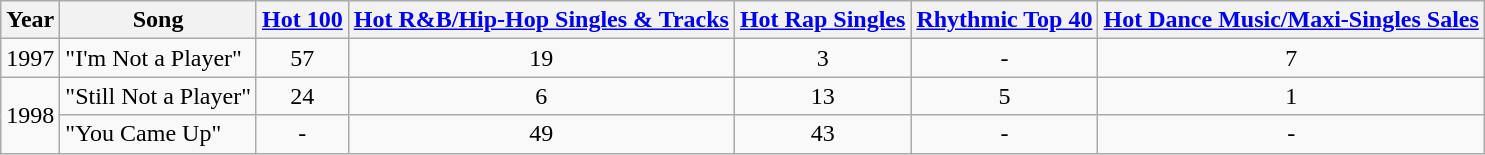<table class="wikitable">
<tr>
<th>Year</th>
<th>Song</th>
<th><a href='#'>Hot 100</a></th>
<th><a href='#'>Hot R&B/Hip-Hop Singles & Tracks</a></th>
<th><a href='#'>Hot Rap Singles</a></th>
<th><a href='#'>Rhythmic Top 40</a></th>
<th><a href='#'>Hot Dance Music/Maxi-Singles Sales</a></th>
</tr>
<tr>
<td>1997</td>
<td>"I'm Not a Player"</td>
<td align=center>57</td>
<td align=center>19</td>
<td align=center>3</td>
<td align=center>-</td>
<td align=center>7</td>
</tr>
<tr>
<td rowspan="2">1998</td>
<td>"Still Not a Player"</td>
<td align=center>24</td>
<td align=center>6</td>
<td align=center>13</td>
<td align=center>5</td>
<td align=center>1</td>
</tr>
<tr>
<td>"You Came Up"</td>
<td align=center>-</td>
<td align=center>49</td>
<td align=center>43</td>
<td align=center>-</td>
<td align=center>-</td>
</tr>
</table>
